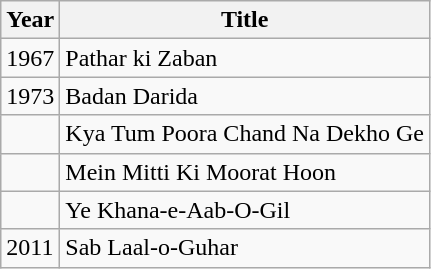<table class="wikitable sortable">
<tr>
<th>Year</th>
<th>Title</th>
</tr>
<tr>
<td>1967</td>
<td>Pathar ki Zaban</td>
</tr>
<tr>
<td>1973</td>
<td>Badan Darida</td>
</tr>
<tr>
<td></td>
<td>Kya Tum Poora Chand Na Dekho Ge</td>
</tr>
<tr>
<td></td>
<td>Mein Mitti Ki Moorat Hoon</td>
</tr>
<tr>
<td></td>
<td>Ye Khana-e-Aab-O-Gil</td>
</tr>
<tr>
<td>2011</td>
<td>Sab Laal-o-Guhar</td>
</tr>
</table>
